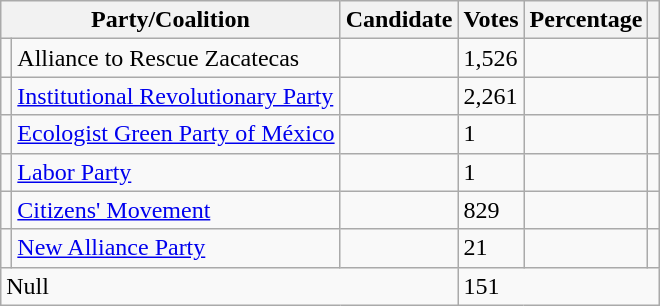<table class="wikitable">
<tr>
<th colspan="2"><strong>Party/Coalition</strong></th>
<th><strong>Candidate</strong></th>
<th><strong>Votes</strong></th>
<th><strong>Percentage</strong></th>
<th></th>
</tr>
<tr>
<td></td>
<td>Alliance to Rescue Zacatecas</td>
<td></td>
<td>1,526</td>
<td></td>
<td></td>
</tr>
<tr>
<td></td>
<td><a href='#'>Institutional Revolutionary Party</a></td>
<td></td>
<td>2,261</td>
<td></td>
<td></td>
</tr>
<tr>
<td></td>
<td><a href='#'>Ecologist Green Party of México</a></td>
<td></td>
<td>1</td>
<td></td>
<td></td>
</tr>
<tr>
<td></td>
<td><a href='#'>Labor Party</a></td>
<td></td>
<td>1</td>
<td></td>
<td></td>
</tr>
<tr>
<td></td>
<td><a href='#'>Citizens' Movement</a></td>
<td></td>
<td>829</td>
<td></td>
</tr>
<tr>
<td></td>
<td><a href='#'>New Alliance Party</a></td>
<td></td>
<td>21</td>
<td></td>
<td></td>
</tr>
<tr>
<td colspan="3">Null</td>
<td colspan="3">151</td>
</tr>
</table>
